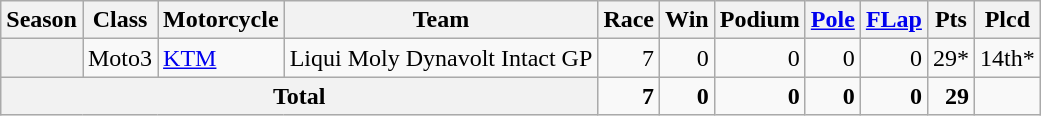<table class="wikitable" style=text-align:right;">
<tr>
<th>Season</th>
<th>Class</th>
<th>Motorcycle</th>
<th>Team</th>
<th>Race</th>
<th>Win</th>
<th>Podium</th>
<th><a href='#'>Pole</a></th>
<th><a href='#'>FLap</a></th>
<th>Pts</th>
<th>Plcd</th>
</tr>
<tr>
<th></th>
<td>Moto3</td>
<td style="text-align:left;"><a href='#'>KTM</a></td>
<td style="text-align:left;">Liqui Moly Dynavolt Intact GP</td>
<td>7</td>
<td>0</td>
<td>0</td>
<td>0</td>
<td>0</td>
<td>29*</td>
<td>14th*</td>
</tr>
<tr>
<th colspan="4">Total</th>
<td><strong>7</strong></td>
<td><strong>0</strong></td>
<td><strong>0</strong></td>
<td><strong>0</strong></td>
<td><strong>0</strong></td>
<td><strong>29</strong></td>
<td></td>
</tr>
</table>
